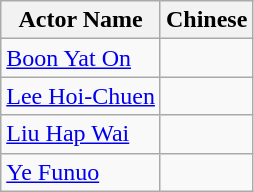<table class="wikitable">
<tr>
<th>Actor Name</th>
<th>Chinese</th>
</tr>
<tr>
<td><a href='#'>Boon Yat On</a></td>
<td></td>
</tr>
<tr>
<td><a href='#'>Lee Hoi-Chuen</a></td>
<td></td>
</tr>
<tr>
<td><a href='#'>Liu Hap Wai</a></td>
<td></td>
</tr>
<tr>
<td><a href='#'>Ye Funuo</a></td>
<td></td>
</tr>
</table>
